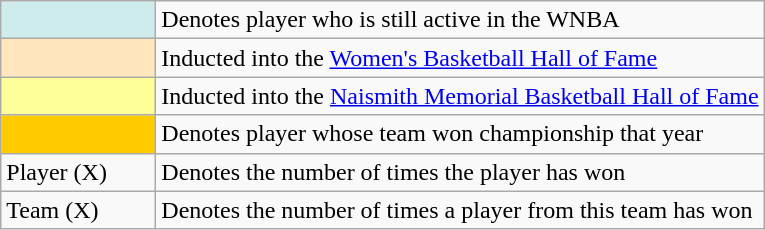<table class="wikitable">
<tr>
<td style="background-color:#CFECEC; border:1px solid #aaaaaa; width:6em"></td>
<td>Denotes player who is still active in the WNBA</td>
</tr>
<tr>
<td style="background-color:#FFE6BD; border:1px solid #aaaaaa; width:6em"></td>
<td>Inducted into the <a href='#'>Women's Basketball Hall of Fame</a></td>
</tr>
<tr>
<td style="background-color:#FFFF99; border:1px solid #aaaaaa; width:6em"></td>
<td>Inducted into the <a href='#'>Naismith Memorial Basketball Hall of Fame</a></td>
</tr>
<tr>
<td style="background-color:#FFCC00; border:1px solid #aaaaaa; width:6em"></td>
<td>Denotes player whose team won championship that year</td>
</tr>
<tr>
<td>Player (X)</td>
<td>Denotes the number of times the player has won</td>
</tr>
<tr>
<td>Team (X)</td>
<td>Denotes the number of times a player from this team has won</td>
</tr>
</table>
